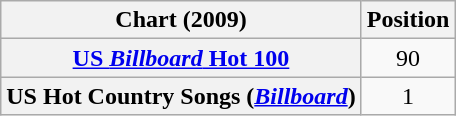<table class="wikitable plainrowheaders" style="text-align:center">
<tr>
<th>Chart (2009)</th>
<th>Position</th>
</tr>
<tr>
<th scope="row"><a href='#'>US <em>Billboard</em> Hot 100</a></th>
<td>90</td>
</tr>
<tr>
<th scope="row">US Hot Country Songs (<em><a href='#'>Billboard</a></em>)</th>
<td>1</td>
</tr>
</table>
